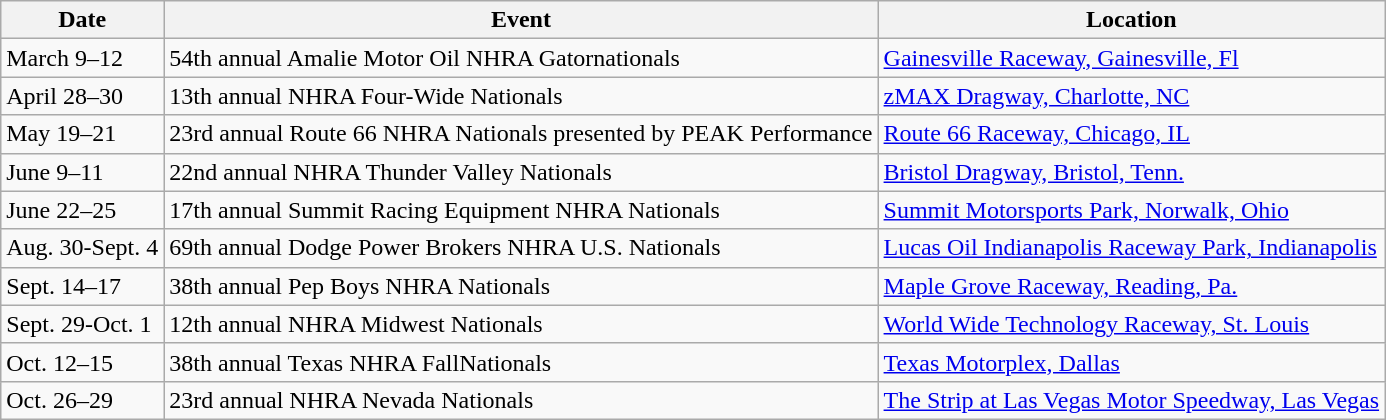<table class="wikitable">
<tr>
<th>Date</th>
<th>Event</th>
<th>Location</th>
</tr>
<tr>
<td>March 9–12</td>
<td>54th annual Amalie Motor Oil NHRA Gatornationals</td>
<td><a href='#'>Gainesville Raceway, Gainesville, Fl</a></td>
</tr>
<tr>
<td>April 28–30</td>
<td>13th annual NHRA Four-Wide Nationals</td>
<td><a href='#'>zMAX Dragway, Charlotte, NC</a></td>
</tr>
<tr>
<td>May 19–21</td>
<td>23rd annual Route 66 NHRA Nationals presented by PEAK Performance</td>
<td><a href='#'>Route 66 Raceway, Chicago, IL</a></td>
</tr>
<tr>
<td>June 9–11</td>
<td>22nd annual NHRA Thunder Valley Nationals</td>
<td><a href='#'>Bristol Dragway, Bristol, Tenn.</a></td>
</tr>
<tr>
<td>June 22–25</td>
<td>17th annual Summit Racing Equipment NHRA Nationals</td>
<td><a href='#'>Summit Motorsports Park, Norwalk, Ohio</a></td>
</tr>
<tr>
<td>Aug. 30-Sept. 4</td>
<td>69th annual Dodge Power Brokers NHRA U.S. Nationals</td>
<td><a href='#'>Lucas Oil Indianapolis Raceway Park, Indianapolis</a></td>
</tr>
<tr>
<td>Sept. 14–17</td>
<td>38th annual Pep Boys NHRA Nationals</td>
<td><a href='#'>Maple Grove Raceway, Reading, Pa.</a></td>
</tr>
<tr>
<td>Sept. 29-Oct. 1</td>
<td>12th annual NHRA Midwest Nationals</td>
<td><a href='#'>World Wide Technology Raceway, St. Louis</a></td>
</tr>
<tr>
<td>Oct. 12–15</td>
<td>38th annual Texas NHRA FallNationals</td>
<td><a href='#'>Texas Motorplex, Dallas</a></td>
</tr>
<tr>
<td>Oct. 26–29</td>
<td>23rd annual NHRA Nevada Nationals</td>
<td><a href='#'>The Strip at Las Vegas Motor Speedway, Las Vegas</a></td>
</tr>
</table>
